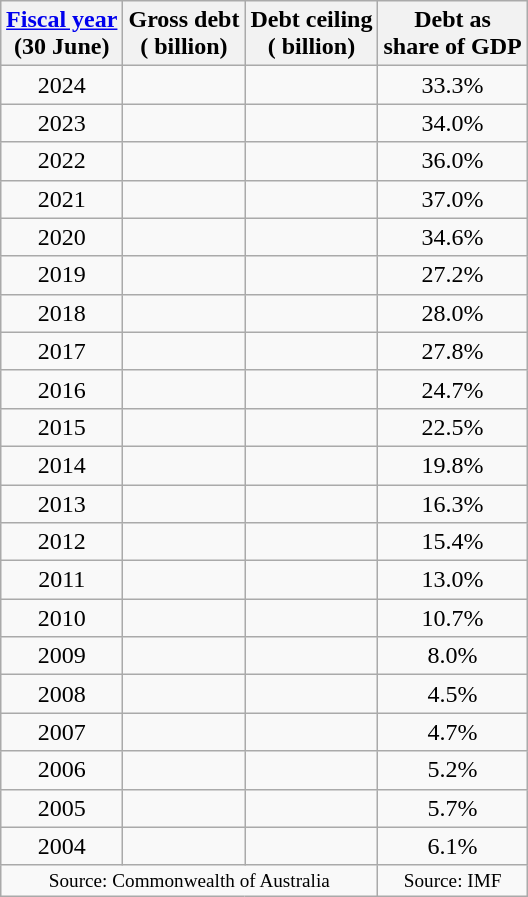<table class="wikitable" style="float:right;text-align:center;">
<tr>
<th><a href='#'>Fiscal year</a><br>(30 June)</th>
<th>Gross debt<br>( billion)</th>
<th>Debt ceiling<br>( billion)</th>
<th>Debt as<br>share of GDP</th>
</tr>
<tr>
<td>2024</td>
<td></td>
<td></td>
<td>33.3%</td>
</tr>
<tr>
<td>2023</td>
<td></td>
<td></td>
<td>34.0%</td>
</tr>
<tr>
<td>2022</td>
<td></td>
<td></td>
<td>36.0%</td>
</tr>
<tr>
<td>2021</td>
<td></td>
<td></td>
<td>37.0%</td>
</tr>
<tr>
<td>2020</td>
<td></td>
<td></td>
<td>34.6%</td>
</tr>
<tr>
<td>2019</td>
<td></td>
<td></td>
<td>27.2%</td>
</tr>
<tr>
<td>2018</td>
<td></td>
<td></td>
<td>28.0%</td>
</tr>
<tr>
<td>2017</td>
<td></td>
<td></td>
<td>27.8%</td>
</tr>
<tr>
<td>2016</td>
<td></td>
<td></td>
<td>24.7%</td>
</tr>
<tr>
<td>2015</td>
<td></td>
<td></td>
<td>22.5%</td>
</tr>
<tr>
<td>2014</td>
<td></td>
<td></td>
<td>19.8%</td>
</tr>
<tr>
<td>2013</td>
<td></td>
<td></td>
<td>16.3%</td>
</tr>
<tr>
<td>2012</td>
<td></td>
<td></td>
<td>15.4%</td>
</tr>
<tr>
<td>2011</td>
<td></td>
<td></td>
<td>13.0%</td>
</tr>
<tr>
<td>2010</td>
<td></td>
<td></td>
<td>10.7%</td>
</tr>
<tr>
<td>2009</td>
<td></td>
<td></td>
<td>8.0%</td>
</tr>
<tr>
<td>2008</td>
<td></td>
<td></td>
<td>4.5%</td>
</tr>
<tr>
<td>2007</td>
<td></td>
<td></td>
<td>4.7%</td>
</tr>
<tr>
<td>2006</td>
<td></td>
<td></td>
<td>5.2%</td>
</tr>
<tr>
<td>2005</td>
<td></td>
<td></td>
<td>5.7%</td>
</tr>
<tr>
<td>2004</td>
<td></td>
<td></td>
<td>6.1%</td>
</tr>
<tr>
<td colspan="3" style="font-size:80%;">Source: Commonwealth of Australia</td>
<td style="font-size:80%;">Source: IMF</td>
</tr>
</table>
